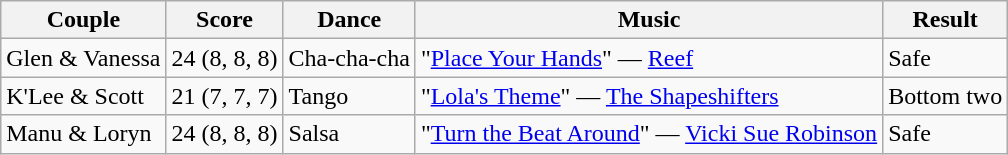<table class="wikitable sortable">
<tr>
<th rowspan="1">Couple</th>
<th colspan="1">Score</th>
<th rowspan="1">Dance</th>
<th rowspan="1">Music</th>
<th>Result</th>
</tr>
<tr>
<td>Glen & Vanessa</td>
<td>24 (8, 8, 8)</td>
<td>Cha-cha-cha</td>
<td>"<a href='#'>Place Your Hands</a>" — <a href='#'>Reef</a></td>
<td>Safe</td>
</tr>
<tr>
<td>K'Lee & Scott</td>
<td>21 (7, 7, 7)</td>
<td>Tango</td>
<td>"<a href='#'>Lola's Theme</a>" — <a href='#'>The Shapeshifters</a></td>
<td>Bottom two</td>
</tr>
<tr>
<td>Manu & Loryn</td>
<td>24 (8, 8, 8)</td>
<td>Salsa</td>
<td>"<a href='#'>Turn the Beat Around</a>" — <a href='#'>Vicki Sue Robinson</a></td>
<td>Safe</td>
</tr>
</table>
